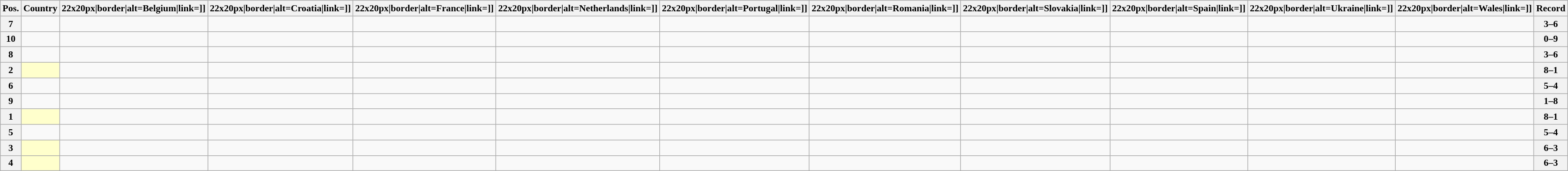<table class="wikitable sortable nowrap" style="text-align:center; font-size:0.9em;">
<tr>
<th>Pos.</th>
<th>Country</th>
<th [[Image:>22x20px|border|alt=Belgium|link=]]</th>
<th [[Image:>22x20px|border|alt=Croatia|link=]]</th>
<th [[Image:>22x20px|border|alt=France|link=]]</th>
<th [[Image:>22x20px|border|alt=Netherlands|link=]]</th>
<th [[Image:>22x20px|border|alt=Portugal|link=]]</th>
<th [[Image:>22x20px|border|alt=Romania|link=]]</th>
<th [[Image:>22x20px|border|alt=Slovakia|link=]]</th>
<th [[Image:>22x20px|border|alt=Spain|link=]]</th>
<th [[Image:>22x20px|border|alt=Ukraine|link=]]</th>
<th [[Image:>22x20px|border|alt=Wales|link=]]</th>
<th>Record</th>
</tr>
<tr>
<th>7</th>
<td style="text-align:left;"></td>
<td></td>
<td></td>
<td></td>
<td></td>
<td></td>
<td></td>
<td></td>
<td></td>
<td></td>
<td></td>
<th>3–6</th>
</tr>
<tr>
<th>10</th>
<td style="text-align:left;"></td>
<td></td>
<td></td>
<td></td>
<td></td>
<td></td>
<td></td>
<td></td>
<td></td>
<td></td>
<td></td>
<th>0–9</th>
</tr>
<tr>
<th>8</th>
<td style="text-align:left;"></td>
<td></td>
<td></td>
<td></td>
<td></td>
<td></td>
<td></td>
<td></td>
<td></td>
<td></td>
<td></td>
<th>3–6</th>
</tr>
<tr>
<th>2</th>
<td style="text-align:left; background:#ffffcc;"></td>
<td></td>
<td></td>
<td></td>
<td></td>
<td></td>
<td></td>
<td></td>
<td></td>
<td></td>
<td></td>
<th>8–1</th>
</tr>
<tr>
<th>6</th>
<td style="text-align:left;"></td>
<td></td>
<td></td>
<td></td>
<td></td>
<td></td>
<td></td>
<td></td>
<td></td>
<td></td>
<td></td>
<th>5–4</th>
</tr>
<tr>
<th>9</th>
<td style="text-align:left;"></td>
<td></td>
<td></td>
<td></td>
<td></td>
<td></td>
<td></td>
<td></td>
<td></td>
<td></td>
<td></td>
<th>1–8</th>
</tr>
<tr>
<th>1</th>
<td style="text-align:left; background:#ffffcc;"></td>
<td></td>
<td></td>
<td></td>
<td></td>
<td></td>
<td></td>
<td></td>
<td></td>
<td></td>
<td></td>
<th>8–1</th>
</tr>
<tr>
<th>5</th>
<td style="text-align:left;"></td>
<td></td>
<td></td>
<td></td>
<td></td>
<td></td>
<td></td>
<td></td>
<td></td>
<td></td>
<td></td>
<th>5–4</th>
</tr>
<tr>
<th>3</th>
<td style="text-align:left; background:#ffffcc;"></td>
<td></td>
<td></td>
<td></td>
<td></td>
<td></td>
<td></td>
<td></td>
<td></td>
<td></td>
<td></td>
<th>6–3</th>
</tr>
<tr>
<th>4</th>
<td style="text-align:left; background:#ffffcc;"></td>
<td></td>
<td></td>
<td></td>
<td></td>
<td></td>
<td></td>
<td></td>
<td></td>
<td></td>
<td></td>
<th>6–3</th>
</tr>
</table>
